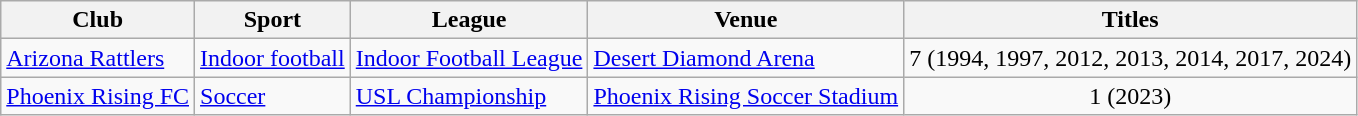<table class="wikitable">
<tr>
<th>Club</th>
<th>Sport</th>
<th>League</th>
<th>Venue</th>
<th>Titles</th>
</tr>
<tr>
<td><a href='#'>Arizona Rattlers</a></td>
<td><a href='#'>Indoor football</a></td>
<td><a href='#'>Indoor Football League</a></td>
<td><a href='#'>Desert Diamond Arena</a></td>
<td align=center>7 (1994, 1997, 2012, 2013, 2014, 2017, 2024)</td>
</tr>
<tr>
<td><a href='#'>Phoenix Rising FC</a></td>
<td><a href='#'>Soccer</a></td>
<td><a href='#'>USL Championship</a></td>
<td><a href='#'>Phoenix Rising Soccer Stadium</a></td>
<td align=center>1 (2023)</td>
</tr>
</table>
